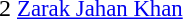<table cellspacing=0 cellpadding=0>
<tr>
<td><div>2 </div></td>
<td style="font-size: 95%"> <a href='#'>Zarak Jahan Khan</a></td>
</tr>
</table>
